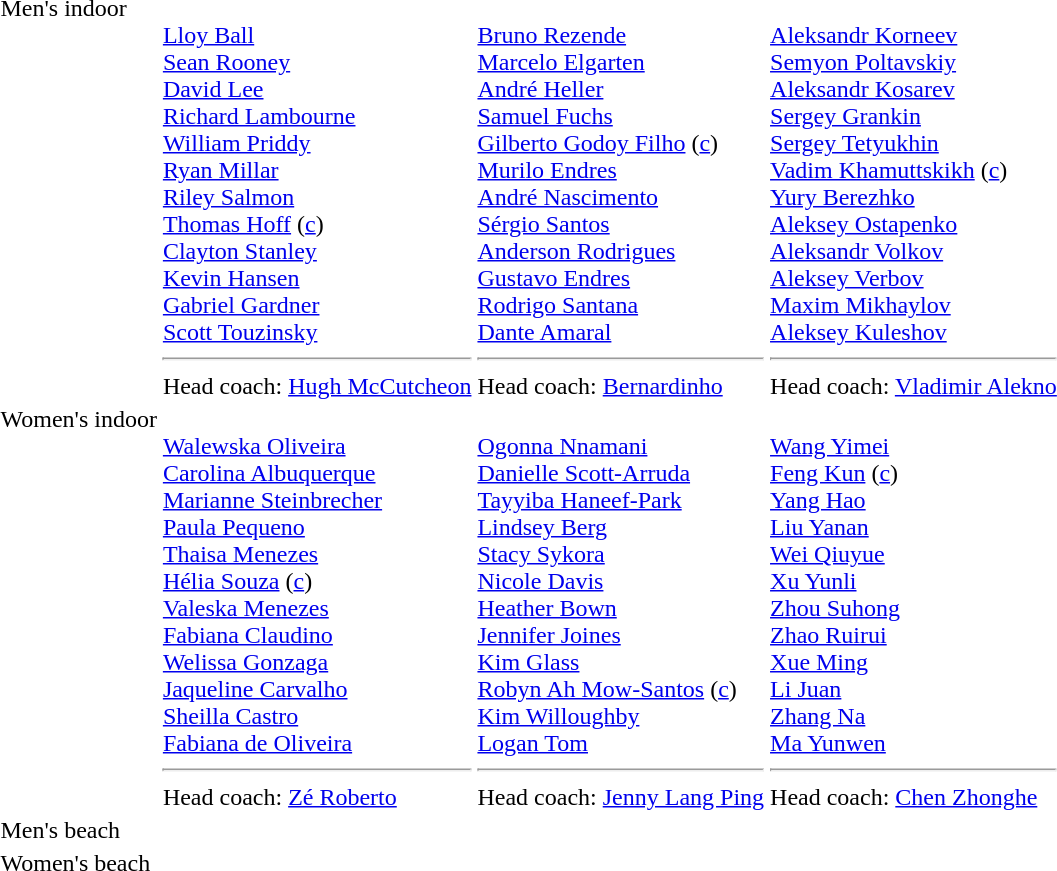<table>
<tr valign="top">
<td>Men's indoor<br></td>
<td valign=top><br><a href='#'>Lloy Ball</a><br><a href='#'>Sean Rooney</a><br><a href='#'>David Lee</a><br><a href='#'>Richard Lambourne</a><br><a href='#'>William Priddy</a><br><a href='#'>Ryan Millar</a><br><a href='#'>Riley Salmon</a><br><a href='#'>Thomas Hoff</a> (<a href='#'>c</a>)<br><a href='#'>Clayton Stanley</a><br><a href='#'>Kevin Hansen</a><br><a href='#'>Gabriel Gardner</a><br><a href='#'>Scott Touzinsky</a><br><hr>Head coach: <a href='#'>Hugh McCutcheon</a></td>
<td valign=top><br><a href='#'>Bruno Rezende</a><br><a href='#'>Marcelo Elgarten</a><br><a href='#'>André Heller</a><br><a href='#'>Samuel Fuchs</a><br><a href='#'>Gilberto Godoy Filho</a> (<a href='#'>c</a>)<br><a href='#'>Murilo Endres</a><br><a href='#'>André Nascimento</a><br><a href='#'>Sérgio Santos</a><br><a href='#'>Anderson Rodrigues</a><br><a href='#'>Gustavo Endres</a><br><a href='#'>Rodrigo Santana</a><br><a href='#'>Dante Amaral</a><br><hr>Head coach: <a href='#'>Bernardinho</a></td>
<td valign=top><br><a href='#'>Aleksandr Korneev</a><br><a href='#'>Semyon Poltavskiy</a><br><a href='#'>Aleksandr Kosarev</a><br><a href='#'>Sergey Grankin</a><br><a href='#'>Sergey Tetyukhin</a><br><a href='#'>Vadim Khamuttskikh</a> (<a href='#'>c</a>)<br><a href='#'>Yury Berezhko</a><br><a href='#'>Aleksey Ostapenko</a><br><a href='#'>Aleksandr Volkov</a><br><a href='#'>Aleksey Verbov</a><br><a href='#'>Maxim Mikhaylov</a><br><a href='#'>Aleksey Kuleshov</a><br><hr>Head coach: <a href='#'>Vladimir Alekno</a></td>
</tr>
<tr valign="top">
<td>Women's indoor<br></td>
<td valign=top><br><a href='#'>Walewska Oliveira</a><br><a href='#'>Carolina Albuquerque</a><br><a href='#'>Marianne Steinbrecher</a><br><a href='#'>Paula Pequeno</a><br><a href='#'>Thaisa Menezes</a><br><a href='#'>Hélia Souza</a> (<a href='#'>c</a>)<br><a href='#'>Valeska Menezes</a><br><a href='#'>Fabiana Claudino</a><br><a href='#'>Welissa Gonzaga</a><br><a href='#'>Jaqueline Carvalho</a><br><a href='#'>Sheilla Castro</a><br><a href='#'>Fabiana de Oliveira</a><br><hr>Head coach: <a href='#'>Zé Roberto</a></td>
<td valign=top><br><a href='#'>Ogonna Nnamani</a><br><a href='#'>Danielle Scott-Arruda</a><br><a href='#'>Tayyiba Haneef-Park</a><br><a href='#'>Lindsey Berg</a><br><a href='#'>Stacy Sykora</a><br><a href='#'>Nicole Davis</a><br><a href='#'>Heather Bown</a><br><a href='#'>Jennifer Joines</a><br><a href='#'>Kim Glass</a><br><a href='#'>Robyn Ah Mow-Santos</a> (<a href='#'>c</a>)<br><a href='#'>Kim Willoughby</a><br><a href='#'>Logan Tom</a><br><hr>Head coach: <a href='#'>Jenny Lang Ping</a></td>
<td valign=top><br><a href='#'>Wang Yimei</a><br><a href='#'>Feng Kun</a> (<a href='#'>c</a>)<br><a href='#'>Yang Hao</a><br><a href='#'>Liu Yanan</a><br><a href='#'>Wei Qiuyue</a><br><a href='#'>Xu Yunli</a><br><a href='#'>Zhou Suhong</a><br><a href='#'>Zhao Ruirui</a><br><a href='#'>Xue Ming</a><br><a href='#'>Li Juan</a><br><a href='#'>Zhang Na</a><br><a href='#'>Ma Yunwen</a><br><hr>Head coach: <a href='#'>Chen Zhonghe</a></td>
</tr>
<tr valign="top">
<td>Men's beach<br></td>
<td></td>
<td></td>
<td></td>
</tr>
<tr valign="top">
<td>Women's beach<br></td>
<td></td>
<td></td>
<td></td>
</tr>
</table>
